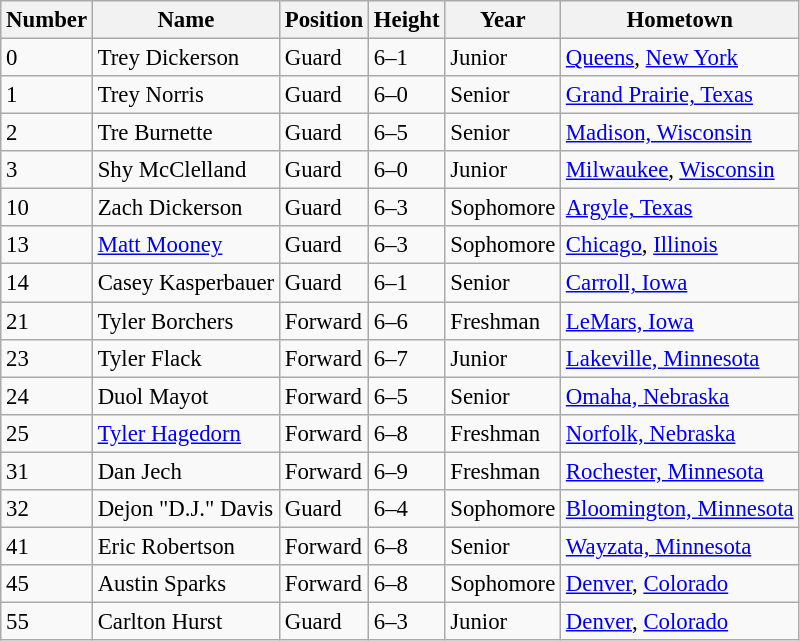<table class="wikitable sortable" style="font-size: 95%;">
<tr>
<th>Number</th>
<th>Name</th>
<th>Position</th>
<th>Height</th>
<th>Year</th>
<th>Hometown</th>
</tr>
<tr>
<td>0</td>
<td>Trey Dickerson</td>
<td>Guard</td>
<td>6–1</td>
<td>Junior</td>
<td><a href='#'>Queens</a>, <a href='#'>New York</a></td>
</tr>
<tr>
<td>1</td>
<td>Trey Norris</td>
<td>Guard</td>
<td>6–0</td>
<td>Senior</td>
<td><a href='#'>Grand Prairie, Texas</a></td>
</tr>
<tr>
<td>2</td>
<td>Tre Burnette</td>
<td>Guard</td>
<td>6–5</td>
<td>Senior</td>
<td><a href='#'>Madison, Wisconsin</a></td>
</tr>
<tr>
<td>3</td>
<td>Shy McClelland</td>
<td>Guard</td>
<td>6–0</td>
<td>Junior</td>
<td><a href='#'>Milwaukee</a>, <a href='#'>Wisconsin</a></td>
</tr>
<tr>
<td>10</td>
<td>Zach Dickerson</td>
<td>Guard</td>
<td>6–3</td>
<td>Sophomore</td>
<td><a href='#'>Argyle, Texas</a></td>
</tr>
<tr>
<td>13</td>
<td><a href='#'>Matt Mooney</a></td>
<td>Guard</td>
<td>6–3</td>
<td>Sophomore</td>
<td><a href='#'>Chicago</a>, <a href='#'>Illinois</a></td>
</tr>
<tr>
<td>14</td>
<td>Casey Kasperbauer</td>
<td>Guard</td>
<td>6–1</td>
<td>Senior</td>
<td><a href='#'>Carroll, Iowa</a></td>
</tr>
<tr>
<td>21</td>
<td>Tyler Borchers</td>
<td>Forward</td>
<td>6–6</td>
<td>Freshman</td>
<td><a href='#'>LeMars, Iowa</a></td>
</tr>
<tr>
<td>23</td>
<td>Tyler Flack</td>
<td>Forward</td>
<td>6–7</td>
<td>Junior</td>
<td><a href='#'>Lakeville, Minnesota</a></td>
</tr>
<tr>
<td>24</td>
<td>Duol Mayot</td>
<td>Forward</td>
<td>6–5</td>
<td>Senior</td>
<td><a href='#'>Omaha, Nebraska</a></td>
</tr>
<tr>
<td>25</td>
<td><a href='#'>Tyler Hagedorn</a></td>
<td>Forward</td>
<td>6–8</td>
<td>Freshman</td>
<td><a href='#'>Norfolk, Nebraska</a></td>
</tr>
<tr>
<td>31</td>
<td>Dan Jech</td>
<td>Forward</td>
<td>6–9</td>
<td>Freshman</td>
<td><a href='#'>Rochester, Minnesota</a></td>
</tr>
<tr>
<td>32</td>
<td>Dejon "D.J." Davis</td>
<td>Guard</td>
<td>6–4</td>
<td>Sophomore</td>
<td><a href='#'>Bloomington, Minnesota</a></td>
</tr>
<tr>
<td>41</td>
<td>Eric Robertson</td>
<td>Forward</td>
<td>6–8</td>
<td>Senior</td>
<td><a href='#'>Wayzata, Minnesota</a></td>
</tr>
<tr>
<td>45</td>
<td>Austin Sparks</td>
<td>Forward</td>
<td>6–8</td>
<td>Sophomore</td>
<td><a href='#'>Denver</a>, <a href='#'>Colorado</a></td>
</tr>
<tr>
<td>55</td>
<td>Carlton Hurst</td>
<td>Guard</td>
<td>6–3</td>
<td>Junior</td>
<td><a href='#'>Denver</a>, <a href='#'>Colorado</a></td>
</tr>
</table>
